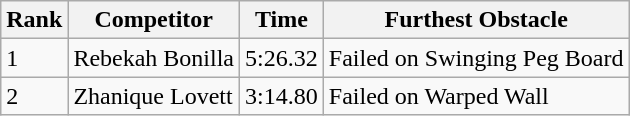<table class="wikitable sortable mw-collapsible">
<tr>
<th>Rank</th>
<th>Competitor</th>
<th>Time</th>
<th>Furthest Obstacle</th>
</tr>
<tr>
<td>1</td>
<td>Rebekah Bonilla</td>
<td>5:26.32</td>
<td>Failed on Swinging Peg Board</td>
</tr>
<tr>
<td>2</td>
<td>Zhanique Lovett</td>
<td>3:14.80</td>
<td>Failed on Warped Wall</td>
</tr>
</table>
